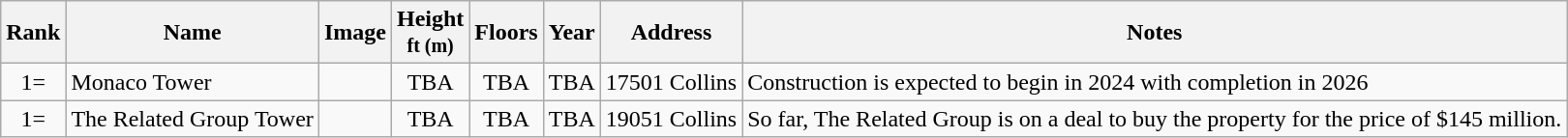<table class="wikitable sortable">
<tr>
<th>Rank</th>
<th>Name</th>
<th>Image</th>
<th>Height<br><small>ft (m)</small></th>
<th>Floors</th>
<th>Year</th>
<th>Address</th>
<th class="unsortable">Notes</th>
</tr>
<tr>
<td align="center">1=</td>
<td>Monaco Tower</td>
<td></td>
<td align="center">TBA</td>
<td align="center">TBA</td>
<td align="center">TBA</td>
<td align="center">17501 Collins</td>
<td>Construction is expected to begin in 2024 with completion in 2026</td>
</tr>
<tr>
<td align="center">1=</td>
<td>The Related Group Tower</td>
<td></td>
<td align="center">TBA</td>
<td align="center">TBA</td>
<td align="center">TBA</td>
<td align="center">19051 Collins</td>
<td>So far, The Related Group is on a deal to buy the property for the price of $145 million.</td>
</tr>
</table>
